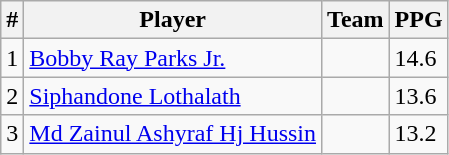<table class=wikitable>
<tr>
<th>#</th>
<th>Player</th>
<th>Team</th>
<th>PPG</th>
</tr>
<tr>
<td>1</td>
<td><a href='#'>Bobby Ray Parks Jr.</a></td>
<td></td>
<td>14.6</td>
</tr>
<tr>
<td>2</td>
<td><a href='#'>Siphandone Lothalath</a></td>
<td></td>
<td>13.6</td>
</tr>
<tr>
<td>3</td>
<td><a href='#'>Md Zainul Ashyraf Hj Hussin</a></td>
<td></td>
<td>13.2</td>
</tr>
</table>
